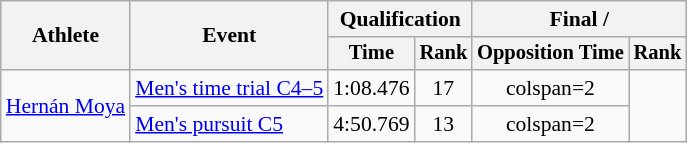<table class=wikitable style="font-size:90%">
<tr>
<th rowspan="2">Athlete</th>
<th rowspan="2">Event</th>
<th colspan="2">Qualification</th>
<th colspan="2">Final / </th>
</tr>
<tr style="font-size:95%">
<th>Time</th>
<th>Rank</th>
<th>Opposition Time</th>
<th>Rank</th>
</tr>
<tr align=center>
<td rowspan=2 align=left><a href='#'>Hernán Moya</a></td>
<td align=left><a href='#'>Men's time trial C4–5</a></td>
<td>1:08.476</td>
<td>17</td>
<td>colspan=2  </td>
</tr>
<tr align=center>
<td align=left><a href='#'>Men's pursuit C5</a></td>
<td>4:50.769</td>
<td>13</td>
<td>colspan=2  </td>
</tr>
</table>
